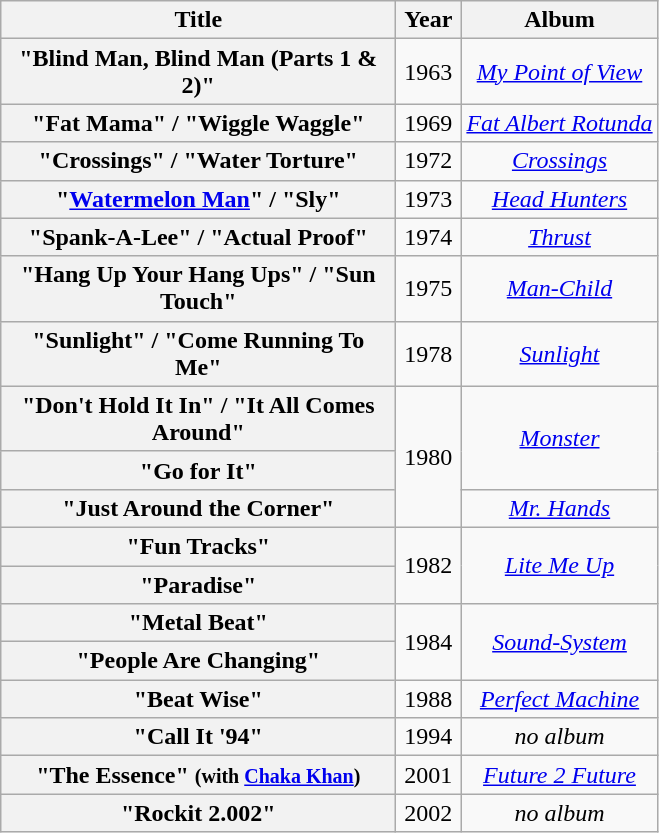<table class="wikitable plainrowheaders" style="text-align:center;">
<tr>
<th scope="col" style="width:16em;">Title</th>
<th scope="col" style="width:2.25em;">Year<br></th>
<th scope="col">Album</th>
</tr>
<tr>
<th scope="row">"Blind Man, Blind Man (Parts 1 & 2)"</th>
<td>1963</td>
<td><em><a href='#'>My Point of View</a></em></td>
</tr>
<tr>
<th scope="row">"Fat Mama" / "Wiggle Waggle"</th>
<td>1969</td>
<td><em><a href='#'>Fat Albert Rotunda</a></em></td>
</tr>
<tr>
<th scope="row">"Crossings" / "Water Torture"</th>
<td>1972</td>
<td><em><a href='#'>Crossings</a></em></td>
</tr>
<tr>
<th scope="row">"<a href='#'>Watermelon Man</a>" / "Sly"</th>
<td>1973</td>
<td><em><a href='#'>Head Hunters</a></em></td>
</tr>
<tr>
<th scope="row">"Spank-A-Lee" / "Actual Proof"</th>
<td>1974</td>
<td><em><a href='#'>Thrust</a></em></td>
</tr>
<tr>
<th scope="row">"Hang Up Your Hang Ups" / "Sun Touch"</th>
<td>1975</td>
<td><em><a href='#'>Man-Child</a></em></td>
</tr>
<tr>
<th scope="row">"Sunlight" / "Come Running To Me"</th>
<td>1978</td>
<td><em><a href='#'>Sunlight</a></em></td>
</tr>
<tr>
<th scope="row">"Don't Hold It In" / "It All Comes Around"</th>
<td rowspan="3">1980</td>
<td rowspan="2"><em><a href='#'>Monster</a></em></td>
</tr>
<tr>
<th scope="row">"Go for It"</th>
</tr>
<tr>
<th scope="row">"Just Around the Corner"</th>
<td><em><a href='#'>Mr. Hands</a></em></td>
</tr>
<tr>
<th scope="row">"Fun Tracks"</th>
<td rowspan="2">1982</td>
<td rowspan="2"><em><a href='#'>Lite Me Up</a></em></td>
</tr>
<tr>
<th scope="row">"Paradise"</th>
</tr>
<tr>
<th scope="row">"Metal Beat"</th>
<td rowspan="2">1984</td>
<td rowspan="2"><em><a href='#'>Sound-System</a></em></td>
</tr>
<tr>
<th scope="row">"People Are Changing"</th>
</tr>
<tr>
<th scope="row">"Beat Wise"</th>
<td>1988</td>
<td><em><a href='#'>Perfect Machine</a></em></td>
</tr>
<tr>
<th scope="row">"Call It '94"</th>
<td>1994</td>
<td><em>no album</em></td>
</tr>
<tr>
<th scope="row">"The Essence" <small>(with <a href='#'>Chaka Khan</a>)</small></th>
<td>2001</td>
<td><em><a href='#'>Future 2 Future</a></em></td>
</tr>
<tr>
<th scope="row">"Rockit 2.002"</th>
<td>2002</td>
<td><em>no album</em></td>
</tr>
</table>
